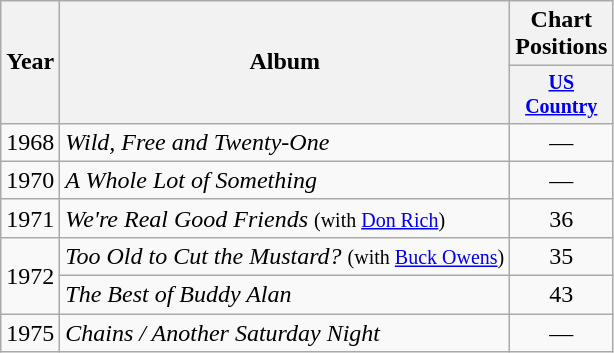<table class="wikitable" style="text-align:left;">
<tr>
<th rowspan="2">Year</th>
<th rowspan="2">Album</th>
<th colspan="1">Chart Positions</th>
</tr>
<tr style="font-size:smaller;">
<th width="45"><a href='#'>US Country</a></th>
</tr>
<tr>
<td>1968</td>
<td><em>Wild, Free and Twenty-One</em></td>
<td align="center">—</td>
</tr>
<tr>
<td>1970</td>
<td><em>A Whole Lot of Something</em></td>
<td align="center">—</td>
</tr>
<tr>
<td>1971</td>
<td><em>We're Real Good Friends</em> <small>(with <a href='#'>Don Rich</a>)</small></td>
<td align="center">36</td>
</tr>
<tr>
<td rowspan="2">1972</td>
<td><em>Too Old to Cut the Mustard?</em> <small>(with <a href='#'>Buck Owens</a>)</small></td>
<td align="center">35</td>
</tr>
<tr>
<td><em>The Best of Buddy Alan</em></td>
<td align="center">43</td>
</tr>
<tr>
<td>1975</td>
<td><em>Chains / Another Saturday Night</em></td>
<td align="center">—</td>
</tr>
</table>
